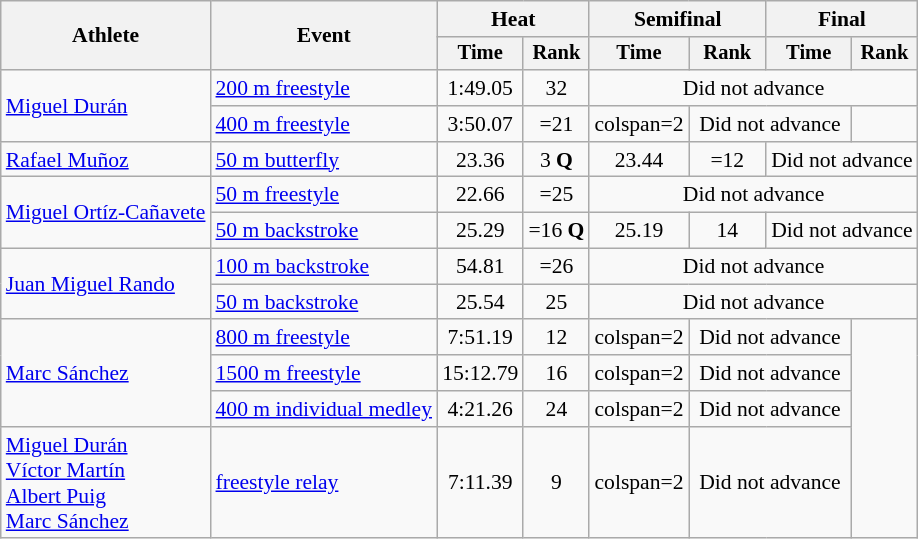<table class=wikitable style="font-size:90%">
<tr>
<th rowspan="2">Athlete</th>
<th rowspan="2">Event</th>
<th colspan="2">Heat</th>
<th colspan="2">Semifinal</th>
<th colspan="2">Final</th>
</tr>
<tr style="font-size:95%">
<th>Time</th>
<th>Rank</th>
<th>Time</th>
<th>Rank</th>
<th>Time</th>
<th>Rank</th>
</tr>
<tr align=center>
<td align=left rowspan=2><a href='#'>Miguel Durán</a></td>
<td align=left><a href='#'>200 m freestyle</a></td>
<td>1:49.05</td>
<td>32</td>
<td colspan=4>Did not advance</td>
</tr>
<tr align=center>
<td align=left><a href='#'>400 m freestyle</a></td>
<td>3:50.07</td>
<td>=21</td>
<td>colspan=2 </td>
<td colspan=2>Did not advance</td>
</tr>
<tr align=center>
<td align=left><a href='#'>Rafael Muñoz</a></td>
<td align=left><a href='#'>50 m butterfly</a></td>
<td>23.36</td>
<td>3 <strong>Q</strong></td>
<td>23.44</td>
<td>=12</td>
<td colspan=2>Did not advance</td>
</tr>
<tr align=center>
<td align=left rowspan=2><a href='#'>Miguel Ortíz-Cañavete</a></td>
<td align=left><a href='#'>50 m freestyle</a></td>
<td>22.66</td>
<td>=25</td>
<td colspan=4>Did not advance</td>
</tr>
<tr align=center>
<td align=left><a href='#'>50 m backstroke</a></td>
<td>25.29</td>
<td>=16 <strong>Q</strong></td>
<td>25.19</td>
<td>14</td>
<td colspan=2>Did not advance</td>
</tr>
<tr align=center>
<td align=left rowspan=2><a href='#'>Juan Miguel Rando</a></td>
<td align=left><a href='#'>100 m backstroke</a></td>
<td>54.81</td>
<td>=26</td>
<td colspan=4>Did not advance</td>
</tr>
<tr align=center>
<td align=left><a href='#'>50 m backstroke</a></td>
<td>25.54</td>
<td>25</td>
<td colspan=4>Did not advance</td>
</tr>
<tr align=center>
<td align=left rowspan=3><a href='#'>Marc Sánchez</a></td>
<td align=left><a href='#'>800 m freestyle</a></td>
<td>7:51.19</td>
<td>12</td>
<td>colspan=2 </td>
<td colspan=2>Did not advance</td>
</tr>
<tr align=center>
<td align=left><a href='#'>1500 m freestyle</a></td>
<td>15:12.79</td>
<td>16</td>
<td>colspan=2 </td>
<td colspan=2>Did not advance</td>
</tr>
<tr align=center>
<td align=left><a href='#'>400 m individual medley</a></td>
<td>4:21.26</td>
<td>24</td>
<td>colspan=2 </td>
<td colspan=2>Did not advance</td>
</tr>
<tr align=center>
<td align=left><a href='#'>Miguel Durán</a><br><a href='#'>Víctor Martín</a><br><a href='#'>Albert Puig</a><br><a href='#'>Marc Sánchez</a></td>
<td align=left><a href='#'> freestyle relay</a></td>
<td>7:11.39</td>
<td>9</td>
<td>colspan=2 </td>
<td colspan=2>Did not advance</td>
</tr>
</table>
